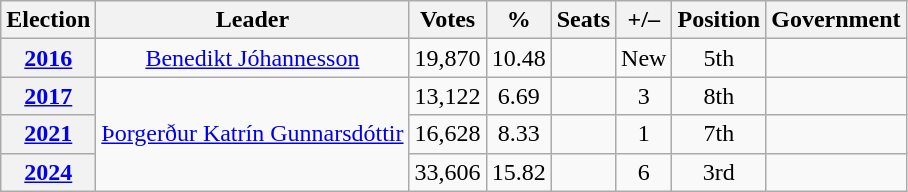<table class=wikitable style="text-align: center;">
<tr>
<th>Election</th>
<th>Leader</th>
<th>Votes</th>
<th>%</th>
<th>Seats</th>
<th>+/–</th>
<th>Position</th>
<th>Government</th>
</tr>
<tr>
<th><a href='#'>2016</a></th>
<td><a href='#'>Benedikt Jóhannesson</a></td>
<td>19,870</td>
<td>10.48</td>
<td></td>
<td>New</td>
<td> 5th</td>
<td></td>
</tr>
<tr>
<th><a href='#'>2017</a></th>
<td rowspan=3><a href='#'>Þorgerður Katrín Gunnarsdóttir</a></td>
<td>13,122</td>
<td>6.69</td>
<td></td>
<td> 3</td>
<td> 8th</td>
<td></td>
</tr>
<tr>
<th><a href='#'>2021</a></th>
<td>16,628</td>
<td>8.33</td>
<td></td>
<td> 1</td>
<td> 7th</td>
<td></td>
</tr>
<tr>
<th><a href='#'>2024</a></th>
<td>33,606</td>
<td>15.82</td>
<td></td>
<td> 6</td>
<td> 3rd</td>
<td></td>
</tr>
</table>
